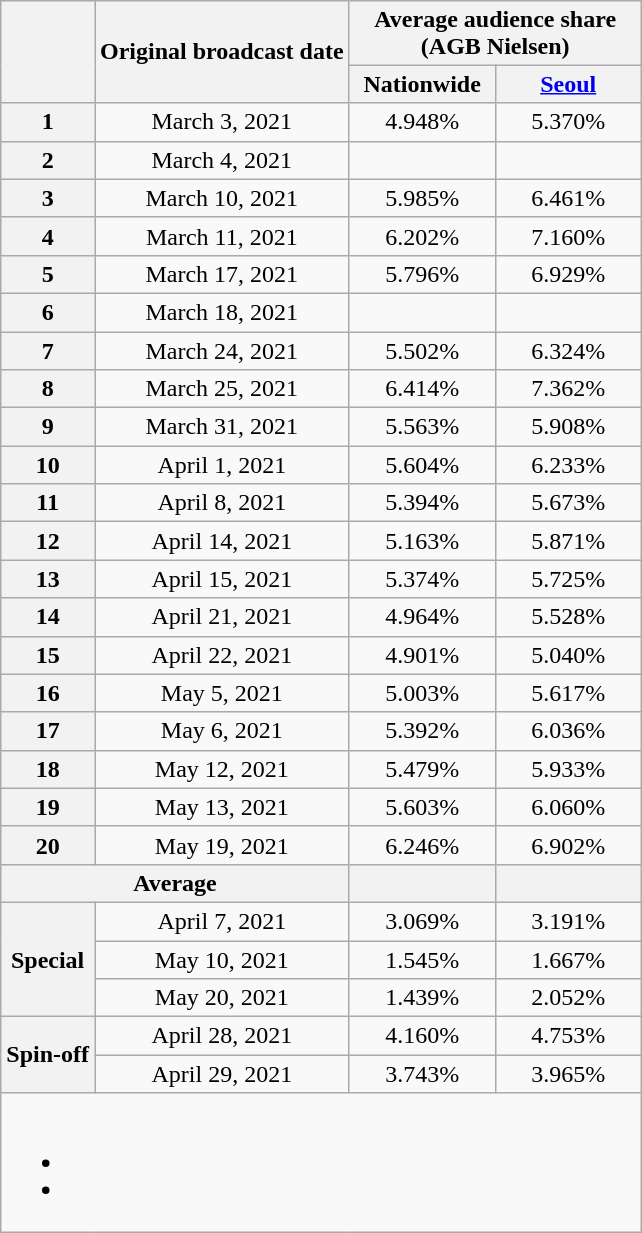<table class="wikitable" style="text-align:center;max-width:500px; margin-left: auto; margin-right: auto; border: none;">
<tr>
</tr>
<tr>
<th rowspan="2"></th>
<th rowspan="2">Original broadcast date</th>
<th colspan="2">Average audience share<br>(AGB Nielsen)</th>
</tr>
<tr>
<th width="90">Nationwide</th>
<th width="90"><a href='#'>Seoul</a></th>
</tr>
<tr>
<th>1</th>
<td>March 3, 2021</td>
<td>4.948% </td>
<td>5.370% </td>
</tr>
<tr>
<th>2</th>
<td>March 4, 2021</td>
<td> </td>
<td> </td>
</tr>
<tr>
<th>3</th>
<td>March 10, 2021</td>
<td>5.985% </td>
<td>6.461% </td>
</tr>
<tr>
<th>4</th>
<td>March 11, 2021</td>
<td>6.202% </td>
<td>7.160% </td>
</tr>
<tr>
<th>5</th>
<td>March 17, 2021</td>
<td>5.796% </td>
<td>6.929% </td>
</tr>
<tr>
<th>6</th>
<td>March 18, 2021</td>
<td> </td>
<td> </td>
</tr>
<tr>
<th>7</th>
<td>March 24, 2021</td>
<td>5.502% </td>
<td>6.324% </td>
</tr>
<tr>
<th>8</th>
<td>March 25, 2021</td>
<td>6.414% </td>
<td>7.362% </td>
</tr>
<tr>
<th>9</th>
<td>March 31, 2021</td>
<td>5.563% </td>
<td>5.908% </td>
</tr>
<tr>
<th>10</th>
<td>April 1, 2021</td>
<td>5.604% </td>
<td>6.233% </td>
</tr>
<tr>
<th>11</th>
<td>April 8, 2021</td>
<td>5.394% </td>
<td>5.673% </td>
</tr>
<tr>
<th>12</th>
<td>April 14, 2021</td>
<td>5.163% </td>
<td>5.871% </td>
</tr>
<tr>
<th>13</th>
<td>April 15, 2021</td>
<td>5.374% </td>
<td>5.725% </td>
</tr>
<tr>
<th>14</th>
<td>April 21, 2021</td>
<td>4.964% </td>
<td>5.528% </td>
</tr>
<tr>
<th>15</th>
<td>April 22, 2021</td>
<td>4.901% </td>
<td>5.040% </td>
</tr>
<tr>
<th>16</th>
<td>May 5, 2021</td>
<td>5.003% </td>
<td>5.617% </td>
</tr>
<tr>
<th>17</th>
<td>May 6, 2021</td>
<td>5.392% </td>
<td>6.036% </td>
</tr>
<tr>
<th>18</th>
<td>May 12, 2021</td>
<td>5.479% </td>
<td>5.933% </td>
</tr>
<tr>
<th>19</th>
<td>May 13, 2021</td>
<td>5.603% </td>
<td>6.060% </td>
</tr>
<tr>
<th>20</th>
<td>May 19, 2021</td>
<td>6.246% </td>
<td>6.902% </td>
</tr>
<tr>
<th colspan="2">Average</th>
<th></th>
<th></th>
</tr>
<tr>
<th rowspan=3>Special</th>
<td>April 7, 2021</td>
<td>3.069% </td>
<td>3.191% </td>
</tr>
<tr>
<td>May 10, 2021</td>
<td>1.545% </td>
<td>1.667% </td>
</tr>
<tr>
<td>May 20, 2021</td>
<td>1.439% </td>
<td>2.052% </td>
</tr>
<tr>
<th rowspan=2>Spin-off</th>
<td>April 28, 2021</td>
<td>4.160% </td>
<td>4.753% </td>
</tr>
<tr>
<td>April 29, 2021</td>
<td>3.743% </td>
<td>3.965% </td>
</tr>
<tr>
<td colspan="4"><br><ul><li></li><li></li></ul></td>
</tr>
</table>
